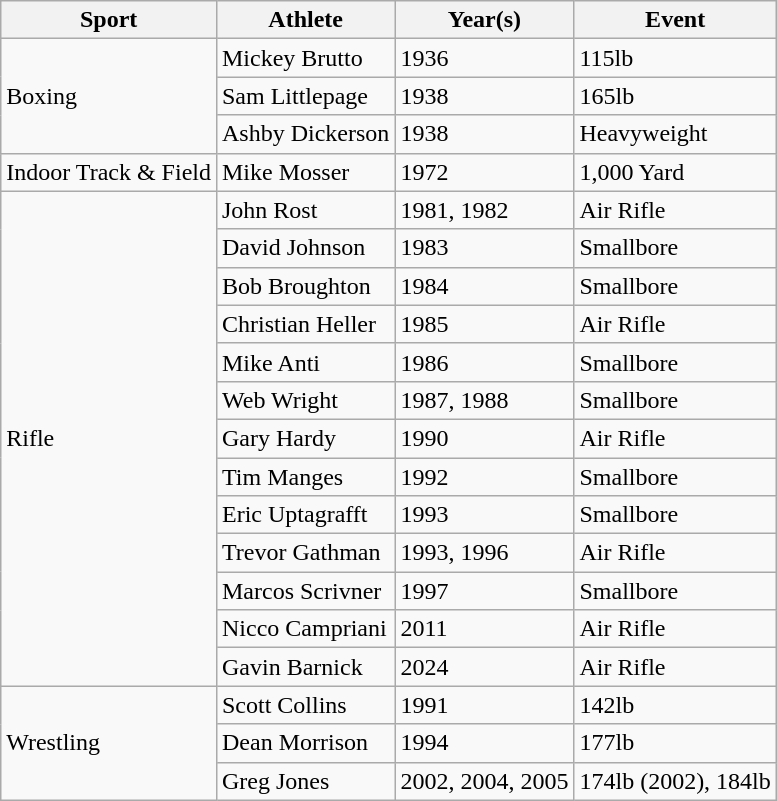<table class="wikitable">
<tr>
<th>Sport</th>
<th>Athlete</th>
<th>Year(s)</th>
<th>Event</th>
</tr>
<tr>
<td rowspan=3>Boxing</td>
<td>Mickey Brutto</td>
<td>1936</td>
<td>115lb</td>
</tr>
<tr>
<td>Sam Littlepage</td>
<td>1938</td>
<td>165lb</td>
</tr>
<tr>
<td>Ashby Dickerson</td>
<td>1938</td>
<td>Heavyweight</td>
</tr>
<tr>
<td>Indoor Track & Field</td>
<td>Mike Mosser</td>
<td>1972</td>
<td>1,000 Yard</td>
</tr>
<tr>
<td rowspan=13>Rifle</td>
<td>John Rost</td>
<td>1981, 1982</td>
<td>Air Rifle</td>
</tr>
<tr>
<td>David Johnson</td>
<td>1983</td>
<td>Smallbore</td>
</tr>
<tr>
<td>Bob Broughton</td>
<td>1984</td>
<td>Smallbore</td>
</tr>
<tr>
<td>Christian Heller</td>
<td>1985</td>
<td>Air Rifle</td>
</tr>
<tr>
<td>Mike Anti</td>
<td>1986</td>
<td>Smallbore</td>
</tr>
<tr>
<td>Web Wright</td>
<td>1987, 1988</td>
<td>Smallbore</td>
</tr>
<tr>
<td>Gary Hardy</td>
<td>1990</td>
<td>Air Rifle</td>
</tr>
<tr>
<td>Tim Manges</td>
<td>1992</td>
<td>Smallbore</td>
</tr>
<tr>
<td>Eric Uptagrafft</td>
<td>1993</td>
<td>Smallbore</td>
</tr>
<tr>
<td>Trevor Gathman</td>
<td>1993, 1996</td>
<td>Air Rifle</td>
</tr>
<tr>
<td>Marcos Scrivner</td>
<td>1997</td>
<td>Smallbore</td>
</tr>
<tr>
<td>Nicco Campriani</td>
<td>2011</td>
<td>Air Rifle</td>
</tr>
<tr>
<td>Gavin Barnick</td>
<td>2024</td>
<td>Air Rifle</td>
</tr>
<tr>
<td rowspan=3>Wrestling</td>
<td>Scott Collins</td>
<td>1991</td>
<td>142lb</td>
</tr>
<tr>
<td>Dean Morrison</td>
<td>1994</td>
<td>177lb</td>
</tr>
<tr>
<td>Greg Jones</td>
<td>2002, 2004, 2005</td>
<td>174lb (2002), 184lb</td>
</tr>
</table>
